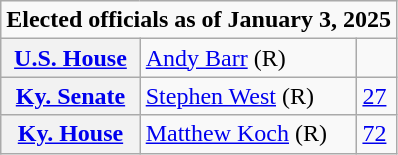<table class=wikitable>
<tr>
<td colspan="3"><strong>Elected officials as of January 3, 2025</strong></td>
</tr>
<tr>
<th scope=row><a href='#'>U.S. House</a></th>
<td><a href='#'>Andy Barr</a> (R)</td>
<td></td>
</tr>
<tr>
<th scope=row><a href='#'>Ky. Senate</a></th>
<td><a href='#'>Stephen West</a> (R)</td>
<td><a href='#'>27</a></td>
</tr>
<tr>
<th scope=row><a href='#'>Ky. House</a></th>
<td><a href='#'>Matthew Koch</a> (R)</td>
<td><a href='#'>72</a></td>
</tr>
</table>
